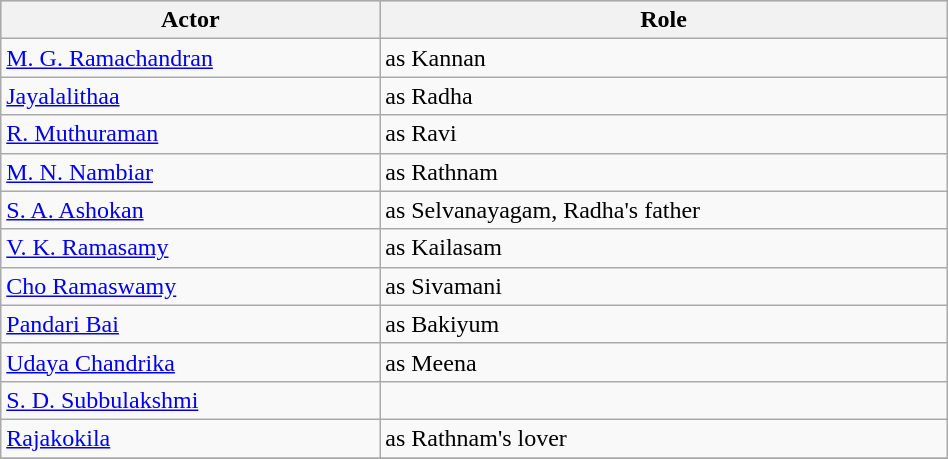<table class="wikitable" width="50%">
<tr bgcolor="#CCCCCC">
<th>Actor</th>
<th>Role</th>
</tr>
<tr>
<td><a href='#'>M. G. Ramachandran</a></td>
<td>as Kannan</td>
</tr>
<tr>
<td><a href='#'>Jayalalithaa</a></td>
<td>as Radha</td>
</tr>
<tr>
<td><a href='#'>R. Muthuraman</a></td>
<td>as Ravi</td>
</tr>
<tr>
<td><a href='#'>M. N. Nambiar</a></td>
<td>as Rathnam</td>
</tr>
<tr>
<td><a href='#'>S. A. Ashokan</a></td>
<td>as Selvanayagam, Radha's father</td>
</tr>
<tr>
<td><a href='#'>V. K. Ramasamy</a></td>
<td>as Kailasam</td>
</tr>
<tr>
<td><a href='#'>Cho Ramaswamy</a></td>
<td>as Sivamani</td>
</tr>
<tr>
<td><a href='#'>Pandari Bai</a></td>
<td>as Bakiyum</td>
</tr>
<tr>
<td><a href='#'>Udaya Chandrika</a></td>
<td>as Meena</td>
</tr>
<tr>
<td><a href='#'>S. D. Subbulakshmi</a></td>
<td></td>
</tr>
<tr>
<td><a href='#'>Rajakokila</a></td>
<td>as Rathnam's lover</td>
</tr>
<tr>
</tr>
</table>
